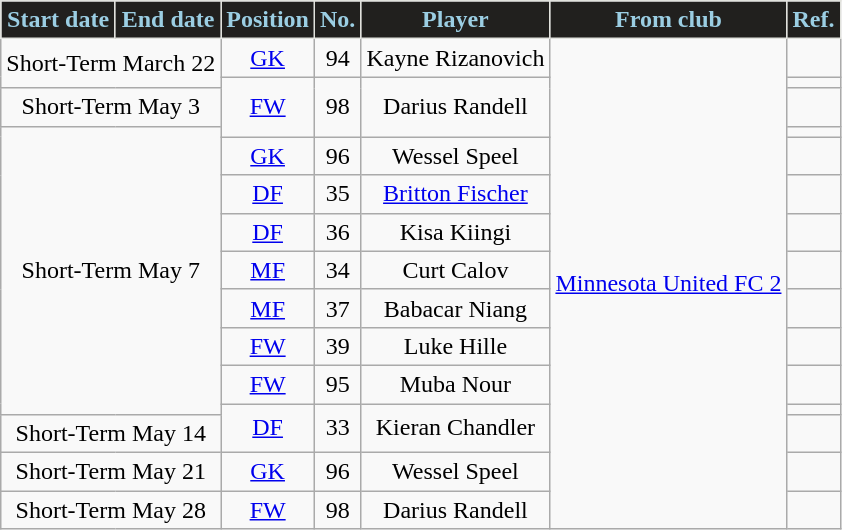<table class="wikitable sortable" style="text-align:center">
<tr>
<th style="background:#21201E;color:#9BCEE3;border:1px solid #E1E2DD">Start date</th>
<th style="background:#21201E;color:#9BCEE3;border:1px solid #E1E2DD">End date</th>
<th style="background:#21201E;color:#9BCEE3;border:1px solid #E1E2DD">Position</th>
<th style="background:#21201E;color:#9BCEE3;border:1px solid #E1E2DD">No.</th>
<th style="background:#21201E;color:#9BCEE3;border:1px solid #E1E2DD">Player</th>
<th style="background:#21201E;color:#9BCEE3;border:1px solid #E1E2DD">From club</th>
<th style="background:#21201E;color:#9BCEE3;border:1px solid #E1E2DD">Ref.</th>
</tr>
<tr>
<td colspan="2" rowspan="2">Short-Term March 22</td>
<td><a href='#'>GK</a></td>
<td>94</td>
<td> Kayne Rizanovich</td>
<td rowspan="15"> <a href='#'>Minnesota United FC 2</a></td>
<td></td>
</tr>
<tr>
<td rowspan="3"><a href='#'>FW</a></td>
<td rowspan="3">98</td>
<td rowspan="3"> Darius Randell</td>
<td></td>
</tr>
<tr>
<td colspan="2">Short-Term May 3</td>
<td></td>
</tr>
<tr>
<td colspan="2" rowspan="9">Short-Term May 7</td>
<td></td>
</tr>
<tr>
<td><a href='#'>GK</a></td>
<td>96</td>
<td> Wessel Speel</td>
<td></td>
</tr>
<tr>
<td><a href='#'>DF</a></td>
<td>35</td>
<td> <a href='#'>Britton Fischer</a></td>
<td></td>
</tr>
<tr>
<td><a href='#'>DF</a></td>
<td>36</td>
<td> Kisa Kiingi</td>
<td></td>
</tr>
<tr>
<td><a href='#'>MF</a></td>
<td>34</td>
<td> Curt Calov</td>
<td></td>
</tr>
<tr>
<td><a href='#'>MF</a></td>
<td>37</td>
<td> Babacar Niang</td>
<td></td>
</tr>
<tr>
<td><a href='#'>FW</a></td>
<td>39</td>
<td> Luke Hille</td>
<td></td>
</tr>
<tr>
<td><a href='#'>FW</a></td>
<td>95</td>
<td> Muba Nour</td>
<td></td>
</tr>
<tr>
<td rowspan="2"><a href='#'>DF</a></td>
<td rowspan="2">33</td>
<td rowspan="2"> Kieran Chandler</td>
<td></td>
</tr>
<tr>
<td colspan="2">Short-Term May 14</td>
<td></td>
</tr>
<tr>
<td colspan="2">Short-Term May 21</td>
<td><a href='#'>GK</a></td>
<td>96</td>
<td> Wessel Speel</td>
<td></td>
</tr>
<tr>
<td colspan="2">Short-Term May 28</td>
<td><a href='#'>FW</a></td>
<td>98</td>
<td> Darius Randell</td>
<td></td>
</tr>
</table>
